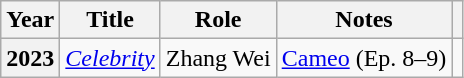<table class="wikitable plainrowheaders sortable">
<tr>
<th scope="col">Year</th>
<th scope="col">Title</th>
<th scope="col">Role</th>
<th scope="col">Notes</th>
<th scope="col" class="unsortable"></th>
</tr>
<tr>
<th scope="row">2023</th>
<td><em><a href='#'>Celebrity</a></em></td>
<td>Zhang Wei</td>
<td><a href='#'>Cameo</a> (Ep. 8–9)</td>
<td style="text-align:center"></td>
</tr>
</table>
